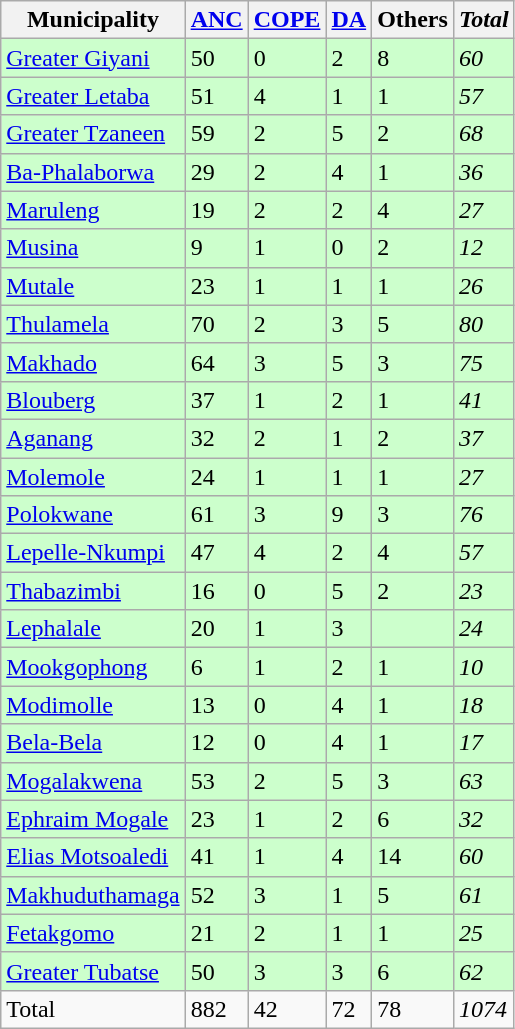<table class="wikitable">
<tr>
<th>Municipality</th>
<th><a href='#'>ANC</a></th>
<th><a href='#'>COPE</a></th>
<th><a href='#'>DA</a></th>
<th>Others</th>
<th><em>Total</em></th>
</tr>
<tr style="background:#cfc;">
<td><a href='#'>Greater Giyani</a></td>
<td>50</td>
<td>0</td>
<td>2</td>
<td>8</td>
<td><em>60</em></td>
</tr>
<tr style="background:#cfc;">
<td><a href='#'>Greater Letaba</a></td>
<td>51</td>
<td>4</td>
<td>1</td>
<td>1</td>
<td><em>57</em></td>
</tr>
<tr style="background:#cfc;">
<td><a href='#'>Greater Tzaneen</a></td>
<td>59</td>
<td>2</td>
<td>5</td>
<td>2</td>
<td><em>68</em></td>
</tr>
<tr style="background:#cfc;">
<td><a href='#'>Ba-Phalaborwa</a></td>
<td>29</td>
<td>2</td>
<td>4</td>
<td>1</td>
<td><em>36</em></td>
</tr>
<tr style="background:#cfc;">
<td><a href='#'>Maruleng</a></td>
<td>19</td>
<td>2</td>
<td>2</td>
<td>4</td>
<td><em>27</em></td>
</tr>
<tr style="background:#cfc;">
<td><a href='#'>Musina</a></td>
<td>9</td>
<td>1</td>
<td>0</td>
<td>2</td>
<td><em>12</em></td>
</tr>
<tr style="background:#cfc;">
<td><a href='#'>Mutale</a></td>
<td>23</td>
<td>1</td>
<td>1</td>
<td>1</td>
<td><em>26</em></td>
</tr>
<tr style="background:#cfc;">
<td><a href='#'>Thulamela</a></td>
<td>70</td>
<td>2</td>
<td>3</td>
<td>5</td>
<td><em>80</em></td>
</tr>
<tr style="background:#cfc;">
<td><a href='#'>Makhado</a></td>
<td>64</td>
<td>3</td>
<td>5</td>
<td>3</td>
<td><em>75</em></td>
</tr>
<tr style="background:#cfc;">
<td><a href='#'>Blouberg</a></td>
<td>37</td>
<td>1</td>
<td>2</td>
<td>1</td>
<td><em>41</em></td>
</tr>
<tr style="background:#cfc;">
<td><a href='#'>Aganang</a></td>
<td>32</td>
<td>2</td>
<td>1</td>
<td>2</td>
<td><em>37</em></td>
</tr>
<tr style="background:#cfc;">
<td><a href='#'>Molemole</a></td>
<td>24</td>
<td>1</td>
<td>1</td>
<td>1</td>
<td><em>27</em></td>
</tr>
<tr style="background:#cfc;">
<td><a href='#'>Polokwane</a></td>
<td>61</td>
<td>3</td>
<td>9</td>
<td>3</td>
<td><em>76</em></td>
</tr>
<tr style="background:#cfc;">
<td><a href='#'>Lepelle-Nkumpi</a></td>
<td>47</td>
<td>4</td>
<td>2</td>
<td>4</td>
<td><em>57</em></td>
</tr>
<tr style="background:#cfc;">
<td><a href='#'>Thabazimbi</a></td>
<td>16</td>
<td>0</td>
<td>5</td>
<td>2</td>
<td><em>23</em></td>
</tr>
<tr style="background:#cfc;">
<td><a href='#'>Lephalale</a></td>
<td>20</td>
<td>1</td>
<td>3</td>
<td></td>
<td><em>24</em></td>
</tr>
<tr style="background:#cfc;">
<td><a href='#'>Mookgophong</a></td>
<td>6</td>
<td>1</td>
<td>2</td>
<td>1</td>
<td><em>10</em></td>
</tr>
<tr style="background:#cfc;">
<td><a href='#'>Modimolle</a></td>
<td>13</td>
<td>0</td>
<td>4</td>
<td>1</td>
<td><em>18</em></td>
</tr>
<tr style="background:#cfc;">
<td><a href='#'>Bela-Bela</a></td>
<td>12</td>
<td>0</td>
<td>4</td>
<td>1</td>
<td><em>17</em></td>
</tr>
<tr style="background:#cfc;">
<td><a href='#'>Mogalakwena</a></td>
<td>53</td>
<td>2</td>
<td>5</td>
<td>3</td>
<td><em>63</em></td>
</tr>
<tr style="background:#cfc;">
<td><a href='#'>Ephraim Mogale</a></td>
<td>23</td>
<td>1</td>
<td>2</td>
<td>6</td>
<td><em>32</em></td>
</tr>
<tr style="background:#cfc;">
<td><a href='#'>Elias Motsoaledi</a></td>
<td>41</td>
<td>1</td>
<td>4</td>
<td>14</td>
<td><em>60</em></td>
</tr>
<tr style="background:#cfc;">
<td><a href='#'>Makhuduthamaga</a></td>
<td>52</td>
<td>3</td>
<td>1</td>
<td>5</td>
<td><em>61</em></td>
</tr>
<tr style="background:#cfc;">
<td><a href='#'>Fetakgomo</a></td>
<td>21</td>
<td>2</td>
<td>1</td>
<td>1</td>
<td><em>25</em></td>
</tr>
<tr style="background:#cfc;">
<td><a href='#'>Greater Tubatse</a></td>
<td>50</td>
<td>3</td>
<td>3</td>
<td>6</td>
<td><em>62</em></td>
</tr>
<tr>
<td>Total</td>
<td>882</td>
<td>42</td>
<td>72</td>
<td>78</td>
<td><em>1074</em></td>
</tr>
</table>
